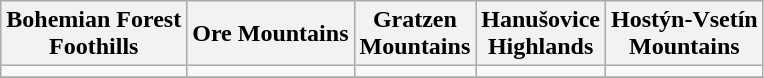<table class="wikitable unsortable">
<tr>
<th>Bohemian Forest<br>Foothills</th>
<th>Ore Mountains</th>
<th>Gratzen<br>Mountains</th>
<th>Hanušovice<br>Highlands</th>
<th>Hostýn-Vsetín<br>Mountains</th>
</tr>
<tr>
<td></td>
<td></td>
<td></td>
<td></td>
<td></td>
</tr>
<tr>
</tr>
</table>
